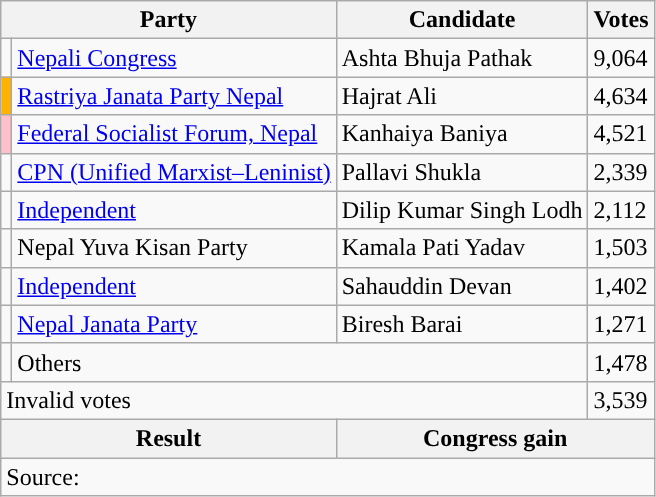<table class="wikitable">
<tr>
<th colspan="2">Party</th>
<th>Candidate</th>
<th>Votes</th>
</tr>
<tr>
<td style="background-color:"></td>
<td><a href='#'>Nepali Congress</a></td>
<td>Ashta Bhuja Pathak</td>
<td>9,064</td>
</tr>
<tr>
<td style="background-color:#ffb300"></td>
<td><a href='#'>Rastriya Janata Party Nepal</a></td>
<td>Hajrat Ali</td>
<td>4,634</td>
</tr>
<tr>
<td style="background-color:pink"></td>
<td><a href='#'>Federal Socialist Forum, Nepal</a></td>
<td>Kanhaiya Baniya</td>
<td>4,521</td>
</tr>
<tr>
<td style="background-color:"></td>
<td><a href='#'>CPN (Unified Marxist–Leninist)</a></td>
<td>Pallavi Shukla</td>
<td>2,339</td>
</tr>
<tr>
<td style="background-color:"></td>
<td><a href='#'>Independent</a></td>
<td>Dilip Kumar Singh Lodh</td>
<td>2,112</td>
</tr>
<tr>
<td></td>
<td>Nepal Yuva Kisan Party</td>
<td>Kamala Pati Yadav</td>
<td>1,503</td>
</tr>
<tr>
<td style="background-color:"></td>
<td><a href='#'>Independent</a></td>
<td>Sahauddin Devan</td>
<td>1,402</td>
</tr>
<tr>
<td></td>
<td><a href='#'>Nepal Janata Party</a></td>
<td>Biresh Barai</td>
<td>1,271</td>
</tr>
<tr>
<td></td>
<td colspan="2">Others</td>
<td>1,478</td>
</tr>
<tr>
<td colspan="3">Invalid votes</td>
<td>3,539</td>
</tr>
<tr>
<th colspan="2">Result</th>
<th colspan="2">Congress gain</th>
</tr>
<tr>
<td colspan="4">Source: </td>
</tr>
</table>
